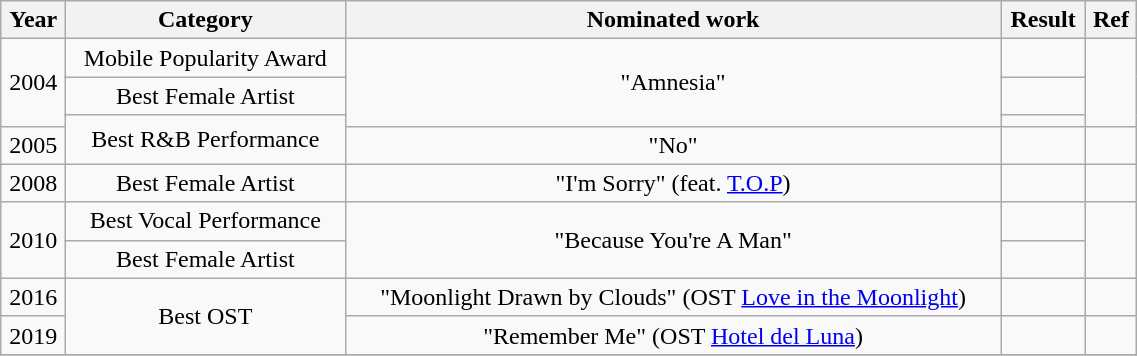<table class="wikitable plainrowheaders" style="text-align:center; width:60%">
<tr>
<th>Year</th>
<th>Category</th>
<th>Nominated work</th>
<th>Result</th>
<th>Ref</th>
</tr>
<tr>
<td rowspan="3">2004</td>
<td>Mobile Popularity Award</td>
<td rowspan="3">"Amnesia"</td>
<td></td>
<td rowspan="3"></td>
</tr>
<tr>
<td>Best Female Artist</td>
<td></td>
</tr>
<tr>
<td rowspan="2">Best R&B Performance</td>
<td></td>
</tr>
<tr>
<td>2005</td>
<td>"No"</td>
<td></td>
<td></td>
</tr>
<tr>
<td>2008</td>
<td>Best Female Artist</td>
<td>"I'm Sorry" (feat. <a href='#'>T.O.P</a>)</td>
<td></td>
<td></td>
</tr>
<tr>
<td rowspan="2">2010</td>
<td>Best Vocal Performance</td>
<td rowspan="2">"Because You're A Man"</td>
<td></td>
<td rowspan="2"></td>
</tr>
<tr>
<td>Best Female Artist</td>
<td></td>
</tr>
<tr>
<td>2016</td>
<td rowspan=2>Best OST</td>
<td>"Moonlight Drawn by Clouds" (OST <a href='#'>Love in the Moonlight</a>)</td>
<td></td>
<td></td>
</tr>
<tr>
<td>2019</td>
<td>"Remember Me" (OST <a href='#'>Hotel del Luna</a>)</td>
<td></td>
<td></td>
</tr>
<tr>
</tr>
</table>
